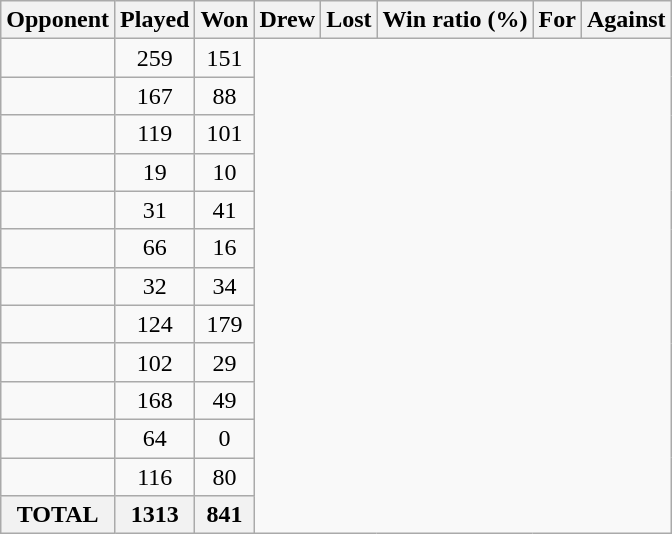<table class="wikitable sortable">
<tr>
<th>Opponent</th>
<th>Played</th>
<th>Won</th>
<th>Drew</th>
<th>Lost</th>
<th>Win ratio (%)</th>
<th>For</th>
<th>Against</th>
</tr>
<tr align=center>
<td align=left><br></td>
<td>259</td>
<td>151</td>
</tr>
<tr align=center>
<td align=left><br></td>
<td>167</td>
<td>88</td>
</tr>
<tr align=center>
<td align=left><br></td>
<td>119</td>
<td>101</td>
</tr>
<tr align=center>
<td align=left><br></td>
<td>19</td>
<td>10</td>
</tr>
<tr align=center>
<td align=left><br></td>
<td>31</td>
<td>41</td>
</tr>
<tr align=center>
<td align=left><br></td>
<td>66</td>
<td>16</td>
</tr>
<tr align=center>
<td align=left><br></td>
<td>32</td>
<td>34</td>
</tr>
<tr align=center>
<td align=left><br></td>
<td>124</td>
<td>179</td>
</tr>
<tr align=center>
<td align=left><br></td>
<td>102</td>
<td>29</td>
</tr>
<tr align=center>
<td align=left><br></td>
<td>168</td>
<td>49</td>
</tr>
<tr align=center>
<td align=left><br></td>
<td>64</td>
<td>0</td>
</tr>
<tr align=center>
<td align=left><br></td>
<td>116</td>
<td>80</td>
</tr>
<tr align=center>
<th>TOTAL<br></th>
<th>1313</th>
<th>841</th>
</tr>
</table>
